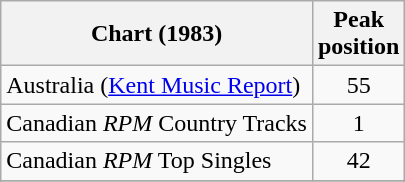<table class="wikitable sortable">
<tr>
<th align="left">Chart (1983)</th>
<th align="center">Peak<br>position</th>
</tr>
<tr>
<td>Australia (<a href='#'>Kent Music Report</a>)</td>
<td style="text-align:center;">55</td>
</tr>
<tr>
<td align="left">Canadian <em>RPM</em> Country Tracks</td>
<td align="center">1</td>
</tr>
<tr>
<td align="left">Canadian <em>RPM</em> Top Singles</td>
<td align="center">42</td>
</tr>
<tr>
</tr>
<tr>
</tr>
<tr>
</tr>
</table>
